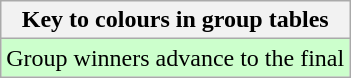<table class="wikitable">
<tr>
<th>Key to colours in group tables</th>
</tr>
<tr bgcolor=#ccffcc>
<td>Group winners advance to the final</td>
</tr>
</table>
